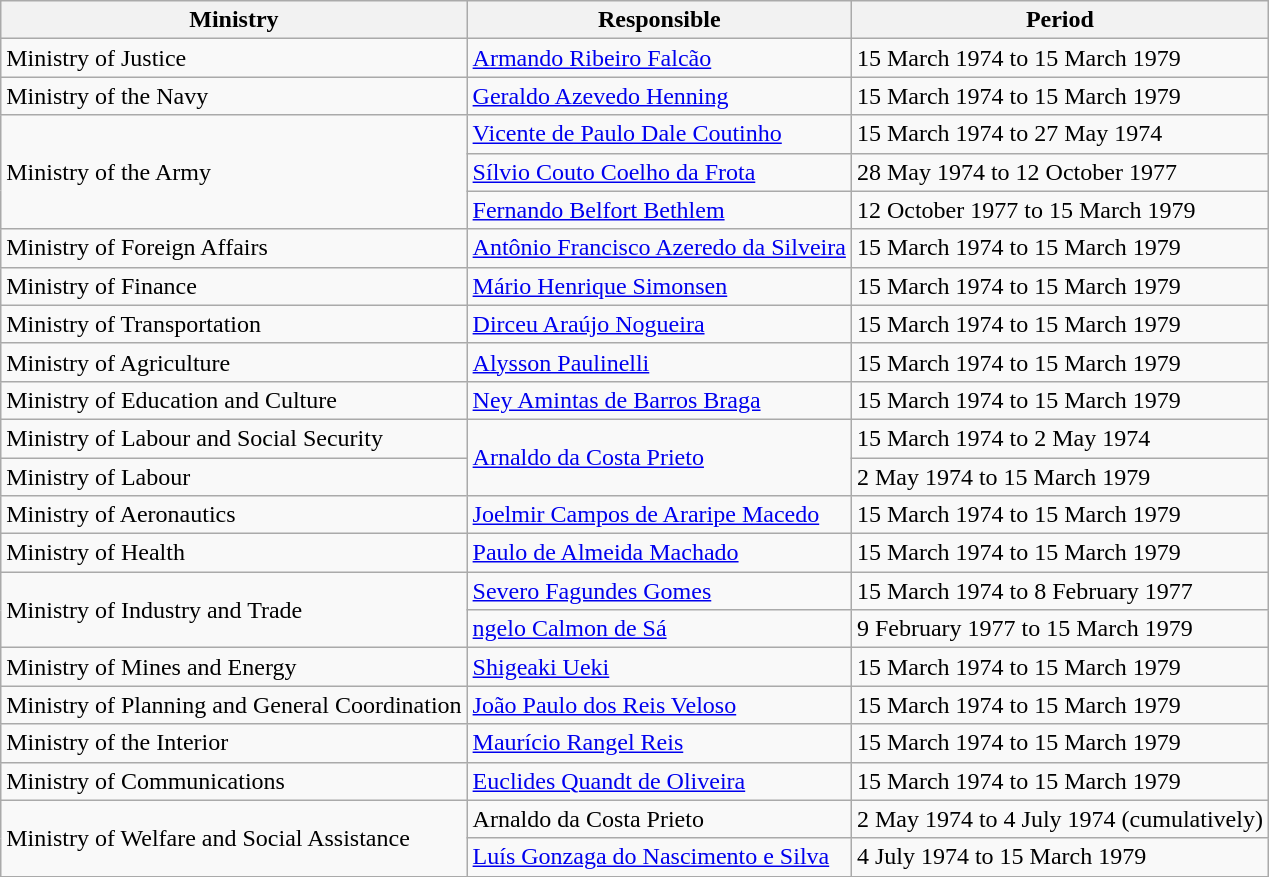<table class="wikitable">
<tr>
<th>Ministry</th>
<th>Responsible</th>
<th>Period</th>
</tr>
<tr>
<td>Ministry of Justice</td>
<td><a href='#'>Armando Ribeiro Falcão</a></td>
<td>15 March 1974 to 15 March 1979</td>
</tr>
<tr>
<td>Ministry of the Navy</td>
<td><a href='#'>Geraldo Azevedo Henning</a></td>
<td>15 March 1974 to 15 March 1979</td>
</tr>
<tr>
<td rowspan="3">Ministry of the Army</td>
<td><a href='#'>Vicente de Paulo Dale Coutinho</a></td>
<td>15 March 1974 to 27 May 1974</td>
</tr>
<tr>
<td><a href='#'>Sílvio Couto Coelho da Frota</a></td>
<td>28 May 1974 to 12 October 1977</td>
</tr>
<tr>
<td><a href='#'>Fernando Belfort Bethlem</a></td>
<td>12 October 1977 to 15 March 1979</td>
</tr>
<tr>
<td>Ministry of Foreign Affairs</td>
<td><a href='#'>Antônio Francisco Azeredo da Silveira</a></td>
<td>15 March 1974 to 15 March 1979</td>
</tr>
<tr>
<td>Ministry of Finance</td>
<td><a href='#'>Mário Henrique Simonsen</a></td>
<td>15 March 1974 to 15 March 1979</td>
</tr>
<tr>
<td>Ministry of Transportation</td>
<td><a href='#'>Dirceu Araújo Nogueira</a></td>
<td>15 March 1974 to 15 March 1979</td>
</tr>
<tr>
<td>Ministry of Agriculture</td>
<td><a href='#'>Alysson Paulinelli</a></td>
<td>15 March 1974 to 15 March 1979</td>
</tr>
<tr>
<td>Ministry of Education and Culture</td>
<td><a href='#'>Ney Amintas de Barros Braga</a></td>
<td>15 March 1974 to 15 March 1979</td>
</tr>
<tr>
<td>Ministry of Labour and Social Security</td>
<td rowspan="2"><a href='#'>Arnaldo da Costa Prieto</a></td>
<td>15 March 1974 to 2 May 1974</td>
</tr>
<tr>
<td>Ministry of Labour</td>
<td>2 May 1974 to 15 March 1979</td>
</tr>
<tr>
<td>Ministry of Aeronautics</td>
<td><a href='#'>Joelmir Campos de Araripe Macedo</a></td>
<td>15 March 1974 to 15 March 1979</td>
</tr>
<tr>
<td>Ministry of Health</td>
<td><a href='#'>Paulo de Almeida Machado</a></td>
<td>15 March 1974 to 15 March 1979</td>
</tr>
<tr>
<td rowspan="2">Ministry of Industry and Trade</td>
<td><a href='#'>Severo Fagundes Gomes</a></td>
<td>15 March 1974 to 8 February 1977</td>
</tr>
<tr>
<td><a href='#'>ngelo Calmon de Sá</a></td>
<td>9 February 1977 to 15 March 1979</td>
</tr>
<tr>
<td>Ministry of Mines and Energy</td>
<td><a href='#'>Shigeaki Ueki</a></td>
<td>15 March 1974 to 15 March 1979</td>
</tr>
<tr>
<td>Ministry of Planning and General Coordination</td>
<td><a href='#'>João Paulo dos Reis Veloso</a></td>
<td>15 March 1974 to 15 March 1979</td>
</tr>
<tr>
<td>Ministry of the Interior</td>
<td><a href='#'>Maurício Rangel Reis</a></td>
<td>15 March 1974 to 15 March 1979</td>
</tr>
<tr>
<td>Ministry of Communications</td>
<td><a href='#'>Euclides Quandt de Oliveira</a></td>
<td>15 March 1974 to 15 March 1979</td>
</tr>
<tr>
<td rowspan="2">Ministry of Welfare and Social Assistance</td>
<td>Arnaldo da Costa Prieto</td>
<td>2 May 1974 to 4 July 1974 (cumulatively)</td>
</tr>
<tr>
<td><a href='#'>Luís Gonzaga do Nascimento e Silva</a></td>
<td>4 July 1974 to 15 March 1979</td>
</tr>
</table>
